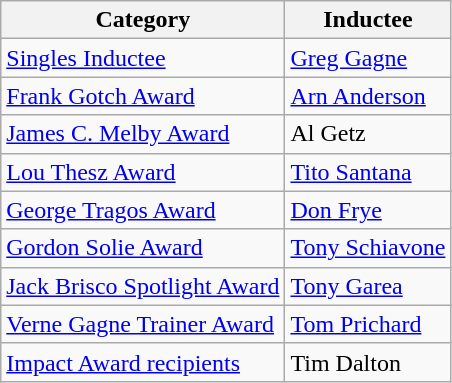<table class="wikitable">
<tr>
<th>Category</th>
<th>Inductee</th>
</tr>
<tr>
<td><a href='#'>Singles Inductee</a></td>
<td><a href='#'>Greg Gagne</a></td>
</tr>
<tr>
<td><a href='#'>Frank Gotch Award</a></td>
<td><a href='#'>Arn Anderson</a></td>
</tr>
<tr>
<td><a href='#'>James C. Melby Award</a></td>
<td>Al Getz</td>
</tr>
<tr>
<td><a href='#'>Lou Thesz Award</a></td>
<td><a href='#'>Tito Santana</a></td>
</tr>
<tr>
<td><a href='#'>George Tragos Award</a></td>
<td><a href='#'>Don Frye</a></td>
</tr>
<tr>
<td><a href='#'>Gordon Solie Award</a></td>
<td><a href='#'>Tony Schiavone</a></td>
</tr>
<tr>
<td><a href='#'>Jack Brisco Spotlight Award</a></td>
<td><a href='#'>Tony Garea</a></td>
</tr>
<tr>
<td><a href='#'>Verne Gagne Trainer Award</a></td>
<td><a href='#'>Tom Prichard</a></td>
</tr>
<tr>
<td><a href='#'>Impact Award recipients</a></td>
<td>Tim Dalton</td>
</tr>
</table>
